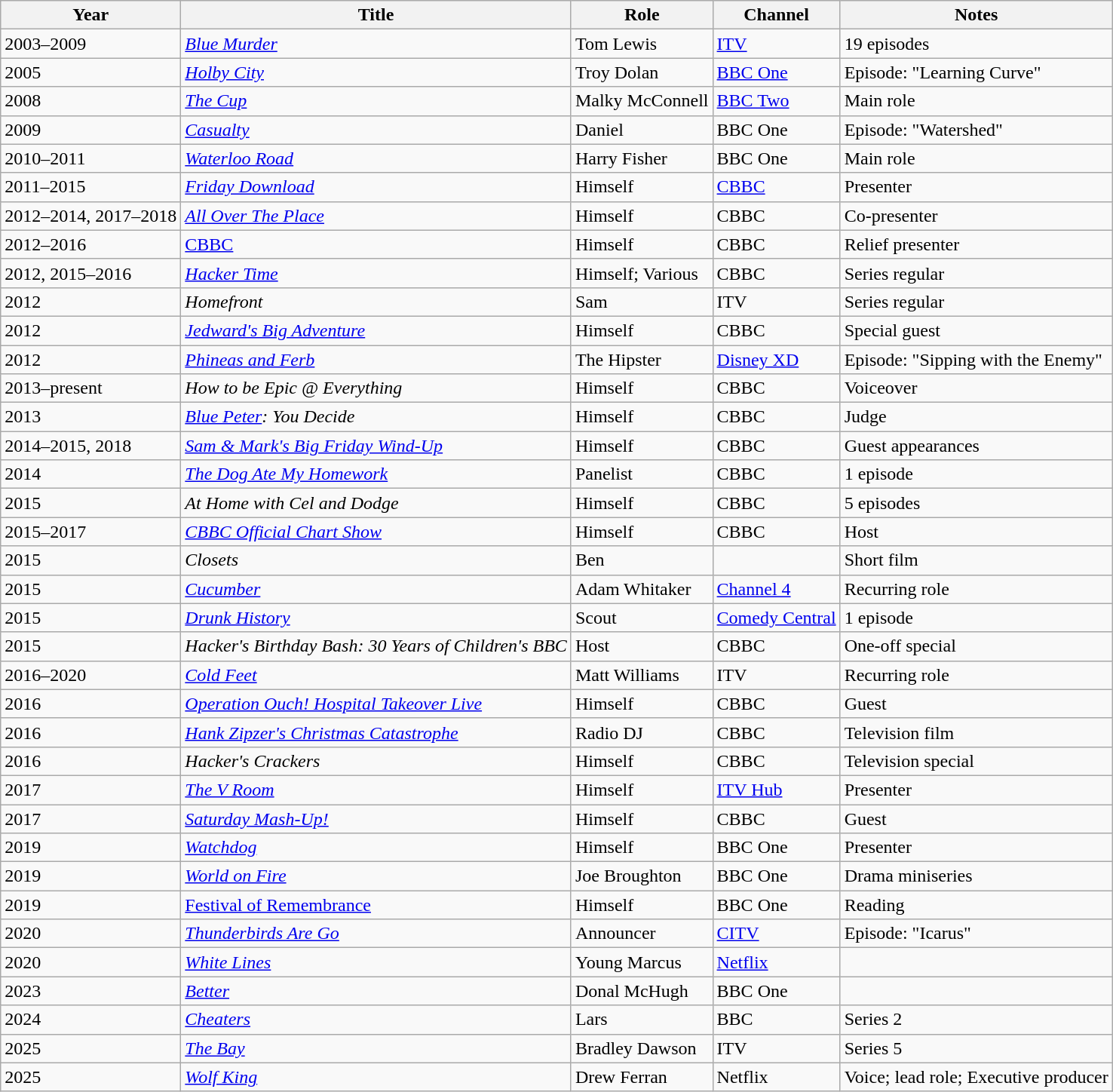<table class="wikitable sortable">
<tr>
<th>Year</th>
<th>Title</th>
<th>Role</th>
<th>Channel</th>
<th class="unsortable">Notes</th>
</tr>
<tr>
<td>2003–2009</td>
<td><em><a href='#'>Blue Murder</a></em></td>
<td>Tom Lewis</td>
<td><a href='#'>ITV</a></td>
<td>19 episodes</td>
</tr>
<tr>
<td>2005</td>
<td><em><a href='#'>Holby City</a></em></td>
<td>Troy Dolan</td>
<td><a href='#'>BBC One</a></td>
<td>Episode: "Learning Curve"</td>
</tr>
<tr>
<td>2008</td>
<td><em><a href='#'>The Cup</a></em></td>
<td>Malky McConnell</td>
<td><a href='#'>BBC Two</a></td>
<td>Main role</td>
</tr>
<tr>
<td>2009</td>
<td><em><a href='#'>Casualty</a></em></td>
<td>Daniel</td>
<td>BBC One</td>
<td>Episode: "Watershed"</td>
</tr>
<tr>
<td>2010–2011</td>
<td><em><a href='#'>Waterloo Road</a></em></td>
<td>Harry Fisher</td>
<td>BBC One</td>
<td>Main role</td>
</tr>
<tr>
<td>2011–2015</td>
<td><em><a href='#'>Friday Download</a></em></td>
<td>Himself</td>
<td><a href='#'>CBBC</a></td>
<td>Presenter</td>
</tr>
<tr>
<td>2012–2014, 2017–2018</td>
<td><em><a href='#'>All Over The Place</a></em></td>
<td>Himself</td>
<td>CBBC</td>
<td>Co-presenter</td>
</tr>
<tr>
<td>2012–2016</td>
<td><a href='#'>CBBC</a></td>
<td>Himself</td>
<td>CBBC</td>
<td>Relief presenter</td>
</tr>
<tr>
<td>2012, 2015–2016</td>
<td><em><a href='#'>Hacker Time</a></em></td>
<td>Himself; Various</td>
<td>CBBC</td>
<td>Series regular</td>
</tr>
<tr>
<td>2012</td>
<td><em>Homefront</em></td>
<td>Sam</td>
<td>ITV</td>
<td>Series regular</td>
</tr>
<tr>
<td>2012</td>
<td><em><a href='#'>Jedward's Big Adventure</a></em></td>
<td>Himself</td>
<td>CBBC</td>
<td>Special guest</td>
</tr>
<tr>
<td>2012</td>
<td><em><a href='#'>Phineas and Ferb</a></em></td>
<td>The Hipster</td>
<td><a href='#'>Disney XD</a></td>
<td>Episode: "Sipping with the Enemy"</td>
</tr>
<tr>
<td>2013–present</td>
<td><em>How to be Epic @ Everything</em></td>
<td>Himself</td>
<td>CBBC</td>
<td>Voiceover</td>
</tr>
<tr>
<td>2013</td>
<td><em><a href='#'>Blue Peter</a>: You Decide</em></td>
<td>Himself</td>
<td>CBBC</td>
<td>Judge</td>
</tr>
<tr>
<td>2014–2015, 2018</td>
<td><em><a href='#'>Sam & Mark's Big Friday Wind-Up</a></em></td>
<td>Himself</td>
<td>CBBC</td>
<td>Guest appearances</td>
</tr>
<tr>
<td>2014</td>
<td><em><a href='#'>The Dog Ate My Homework</a></em></td>
<td>Panelist</td>
<td>CBBC</td>
<td>1 episode</td>
</tr>
<tr>
<td>2015</td>
<td><em>At Home with Cel and Dodge</em></td>
<td>Himself</td>
<td>CBBC</td>
<td>5 episodes</td>
</tr>
<tr>
<td>2015–2017</td>
<td><em><a href='#'>CBBC Official Chart Show</a></em></td>
<td>Himself</td>
<td>CBBC</td>
<td>Host</td>
</tr>
<tr>
<td>2015</td>
<td><em>Closets</em></td>
<td>Ben</td>
<td></td>
<td>Short film</td>
</tr>
<tr>
<td>2015</td>
<td><em><a href='#'>Cucumber</a></em></td>
<td>Adam Whitaker</td>
<td><a href='#'>Channel 4</a></td>
<td>Recurring role</td>
</tr>
<tr>
<td>2015</td>
<td><em><a href='#'>Drunk History</a></em></td>
<td>Scout</td>
<td><a href='#'>Comedy Central</a></td>
<td>1 episode</td>
</tr>
<tr>
<td>2015</td>
<td><em>Hacker's Birthday Bash: 30 Years of Children's BBC</em></td>
<td>Host</td>
<td>CBBC</td>
<td>One-off special</td>
</tr>
<tr>
<td>2016–2020</td>
<td><em><a href='#'>Cold Feet</a></em></td>
<td>Matt Williams</td>
<td>ITV</td>
<td>Recurring role</td>
</tr>
<tr>
<td>2016</td>
<td><em><a href='#'>Operation Ouch! Hospital Takeover Live</a></em></td>
<td>Himself</td>
<td>CBBC</td>
<td>Guest</td>
</tr>
<tr>
<td>2016</td>
<td><em><a href='#'>Hank Zipzer's Christmas Catastrophe</a></em></td>
<td>Radio DJ</td>
<td>CBBC</td>
<td>Television film</td>
</tr>
<tr>
<td>2016</td>
<td><em>Hacker's Crackers</em></td>
<td>Himself</td>
<td>CBBC</td>
<td>Television special</td>
</tr>
<tr>
<td>2017</td>
<td><em><a href='#'>The V Room</a></em></td>
<td>Himself</td>
<td><a href='#'>ITV Hub</a></td>
<td>Presenter</td>
</tr>
<tr>
<td>2017</td>
<td><em><a href='#'>Saturday Mash-Up!</a></em></td>
<td>Himself</td>
<td>CBBC</td>
<td>Guest</td>
</tr>
<tr>
<td>2019</td>
<td><em><a href='#'>Watchdog</a></em></td>
<td>Himself</td>
<td>BBC One</td>
<td>Presenter</td>
</tr>
<tr>
<td>2019</td>
<td><em><a href='#'>World on Fire</a></em></td>
<td>Joe Broughton</td>
<td>BBC One</td>
<td>Drama miniseries</td>
</tr>
<tr>
<td>2019</td>
<td><a href='#'>Festival of Remembrance</a></td>
<td>Himself</td>
<td>BBC One</td>
<td>Reading</td>
</tr>
<tr>
<td>2020</td>
<td><em><a href='#'>Thunderbirds Are Go</a></em></td>
<td>Announcer</td>
<td><a href='#'>CITV</a></td>
<td>Episode: "Icarus"</td>
</tr>
<tr>
<td>2020</td>
<td><em><a href='#'>White Lines</a></em></td>
<td>Young Marcus</td>
<td><a href='#'>Netflix</a></td>
<td></td>
</tr>
<tr>
<td>2023</td>
<td><em><a href='#'>Better</a></em></td>
<td>Donal McHugh</td>
<td>BBC One</td>
<td></td>
</tr>
<tr>
<td>2024</td>
<td><em><a href='#'>Cheaters</a></em></td>
<td>Lars</td>
<td>BBC</td>
<td>Series 2</td>
</tr>
<tr>
<td>2025</td>
<td><em><a href='#'>The Bay</a></em></td>
<td>Bradley Dawson</td>
<td>ITV</td>
<td>Series 5</td>
</tr>
<tr>
<td>2025</td>
<td><em><a href='#'>Wolf King</a></em></td>
<td>Drew Ferran</td>
<td>Netflix</td>
<td>Voice; lead role; Executive producer</td>
</tr>
</table>
